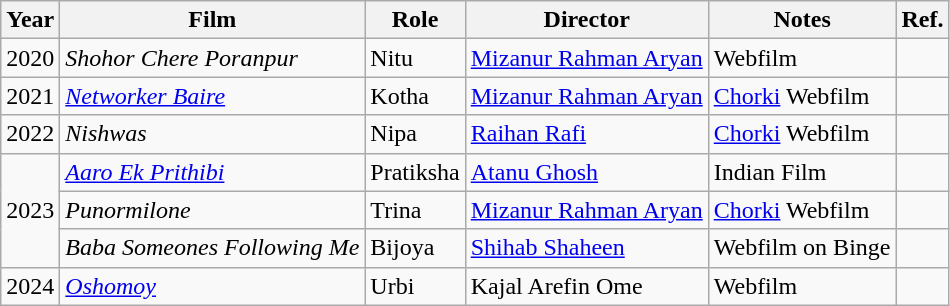<table class="wikitable">
<tr>
<th>Year</th>
<th>Film</th>
<th>Role</th>
<th>Director</th>
<th>Notes</th>
<th>Ref.</th>
</tr>
<tr>
<td>2020</td>
<td><em>Shohor Chere Poranpur</em></td>
<td>Nitu</td>
<td><a href='#'>Mizanur Rahman Aryan</a></td>
<td>Webfilm</td>
<td></td>
</tr>
<tr>
<td>2021</td>
<td><em><a href='#'>Networker Baire</a></em></td>
<td>Kotha</td>
<td><a href='#'>Mizanur Rahman Aryan</a></td>
<td><a href='#'>Chorki</a> Webfilm</td>
<td></td>
</tr>
<tr>
<td>2022</td>
<td><em>Nishwas</em></td>
<td>Nipa</td>
<td><a href='#'>Raihan Rafi</a></td>
<td><a href='#'>Chorki</a> Webfilm</td>
<td></td>
</tr>
<tr>
<td rowspan="3">2023</td>
<td><em><a href='#'>Aaro Ek Prithibi</a></em></td>
<td>Pratiksha</td>
<td><a href='#'>Atanu Ghosh</a></td>
<td>Indian Film</td>
<td></td>
</tr>
<tr>
<td><em>Punormilone</em></td>
<td>Trina</td>
<td><a href='#'>Mizanur Rahman Aryan</a></td>
<td><a href='#'>Chorki</a> Webfilm</td>
<td></td>
</tr>
<tr>
<td><em>Baba Someones Following Me</em></td>
<td>Bijoya</td>
<td><a href='#'>Shihab Shaheen</a></td>
<td>Webfilm on Binge</td>
<td></td>
</tr>
<tr>
<td>2024</td>
<td><em><a href='#'>Oshomoy</a></em></td>
<td>Urbi</td>
<td>Kajal Arefin Ome</td>
<td>Webfilm</td>
</tr>
</table>
